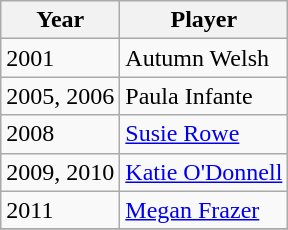<table class="wikitable">
<tr>
<th width=>Year</th>
<th width=>Player</th>
</tr>
<tr>
<td>2001</td>
<td>Autumn Welsh</td>
</tr>
<tr>
<td>2005, 2006</td>
<td>Paula Infante</td>
</tr>
<tr>
<td>2008</td>
<td><a href='#'>Susie Rowe</a></td>
</tr>
<tr>
<td>2009, 2010</td>
<td><a href='#'>Katie O'Donnell</a></td>
</tr>
<tr>
<td>2011</td>
<td><a href='#'>Megan Frazer</a></td>
</tr>
<tr>
</tr>
</table>
